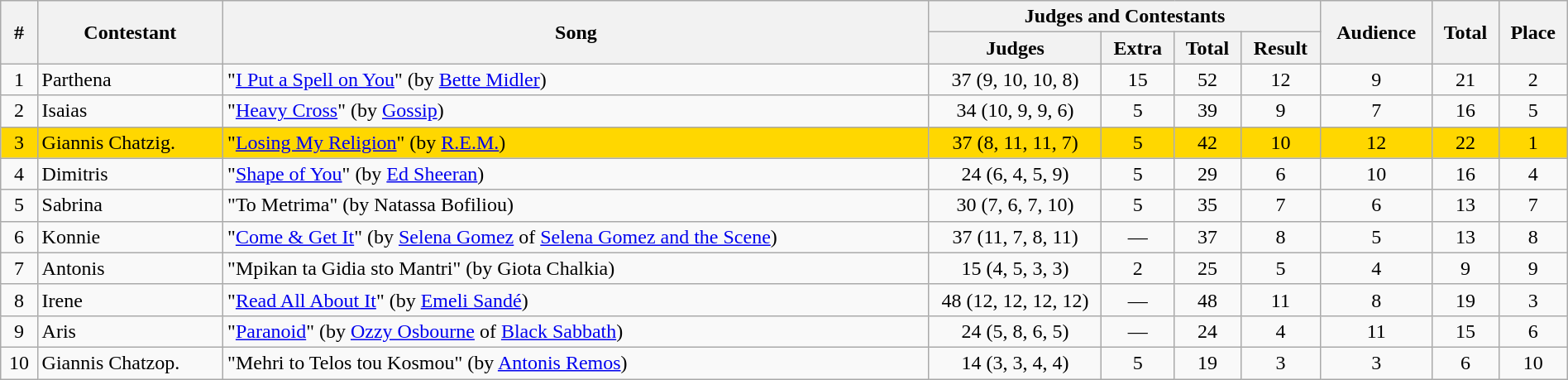<table class="sortable wikitable" style="text-align:center;" width="100%">
<tr>
<th rowspan="2">#</th>
<th rowspan="2">Contestant</th>
<th rowspan="2">Song</th>
<th colspan="4">Judges and Contestants</th>
<th rowspan="2">Audience</th>
<th rowspan="2">Total</th>
<th rowspan="2">Place</th>
</tr>
<tr>
<th width="11%">Judges</th>
<th>Extra</th>
<th>Total</th>
<th>Result</th>
</tr>
<tr>
<td>1</td>
<td align="left">Parthena</td>
<td align="left">"<a href='#'>I Put a Spell on You</a>" (by <a href='#'>Bette Midler</a>)</td>
<td>37 (9, 10, 10, 8)</td>
<td>15</td>
<td>52</td>
<td>12</td>
<td>9</td>
<td>21</td>
<td>2</td>
</tr>
<tr>
<td>2</td>
<td align="left">Isaias</td>
<td align="left">"<a href='#'>Heavy Cross</a>" (by <a href='#'>Gossip</a>)</td>
<td>34 (10, 9, 9, 6)</td>
<td>5</td>
<td>39</td>
<td>9</td>
<td>7</td>
<td>16</td>
<td>5</td>
</tr>
<tr bgcolor="gold">
<td>3</td>
<td align="left">Giannis Chatzig.</td>
<td align="left">"<a href='#'>Losing My Religion</a>" (by <a href='#'>R.E.M.</a>)</td>
<td>37 (8, 11, 11, 7)</td>
<td>5</td>
<td>42</td>
<td>10</td>
<td>12</td>
<td>22</td>
<td>1</td>
</tr>
<tr>
<td>4</td>
<td align="left">Dimitris</td>
<td align="left">"<a href='#'>Shape of You</a>" (by <a href='#'>Ed Sheeran</a>)</td>
<td>24 (6, 4, 5, 9)</td>
<td>5</td>
<td>29</td>
<td>6</td>
<td>10</td>
<td>16</td>
<td>4</td>
</tr>
<tr>
<td>5</td>
<td align="left">Sabrina</td>
<td align="left">"To Metrima" (by Natassa Bofiliou)</td>
<td>30 (7, 6, 7, 10)</td>
<td>5</td>
<td>35</td>
<td>7</td>
<td>6</td>
<td>13</td>
<td>7</td>
</tr>
<tr>
<td>6</td>
<td align="left">Konnie</td>
<td align="left">"<a href='#'>Come & Get It</a>" (by <a href='#'>Selena Gomez</a> of <a href='#'>Selena Gomez and the Scene</a>)</td>
<td>37 (11, 7, 8, 11)</td>
<td>—</td>
<td>37</td>
<td>8</td>
<td>5</td>
<td>13</td>
<td>8</td>
</tr>
<tr>
<td>7</td>
<td align="left">Antonis</td>
<td align="left">"Mpikan ta Gidia sto Mantri" (by Giota Chalkia)</td>
<td>15 (4, 5, 3, 3)</td>
<td>2</td>
<td>25</td>
<td>5</td>
<td>4</td>
<td>9</td>
<td>9</td>
</tr>
<tr>
<td>8</td>
<td align="left">Irene</td>
<td align="left">"<a href='#'>Read All About It</a>" (by <a href='#'>Emeli Sandé</a>)</td>
<td>48 (12, 12, 12, 12)</td>
<td>—</td>
<td>48</td>
<td>11</td>
<td>8</td>
<td>19</td>
<td>3</td>
</tr>
<tr>
<td>9</td>
<td align="left">Aris</td>
<td align="left">"<a href='#'>Paranoid</a>" (by <a href='#'>Ozzy Osbourne</a> of <a href='#'>Black Sabbath</a>)</td>
<td>24 (5, 8, 6, 5)</td>
<td>—</td>
<td>24</td>
<td>4</td>
<td>11</td>
<td>15</td>
<td>6</td>
</tr>
<tr>
<td>10</td>
<td align="left">Giannis Chatzop.</td>
<td align="left">"Mehri to Telos tou Kosmou" (by <a href='#'>Antonis Remos</a>)</td>
<td>14 (3, 3, 4, 4)</td>
<td>5</td>
<td>19</td>
<td>3</td>
<td>3</td>
<td>6</td>
<td>10</td>
</tr>
</table>
